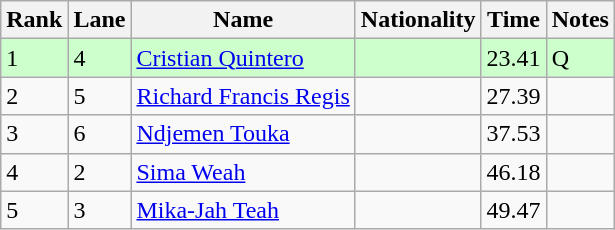<table class="wikitable">
<tr>
<th>Rank</th>
<th>Lane</th>
<th>Name</th>
<th>Nationality</th>
<th>Time</th>
<th>Notes</th>
</tr>
<tr bgcolor=ccffcc>
<td>1</td>
<td>4</td>
<td><a href='#'>Cristian Quintero</a></td>
<td></td>
<td>23.41</td>
<td>Q</td>
</tr>
<tr>
<td>2</td>
<td>5</td>
<td><a href='#'>Richard Francis Regis</a></td>
<td></td>
<td>27.39</td>
<td></td>
</tr>
<tr>
<td>3</td>
<td>6</td>
<td><a href='#'>Ndjemen Touka</a></td>
<td></td>
<td>37.53</td>
<td></td>
</tr>
<tr>
<td>4</td>
<td>2</td>
<td><a href='#'>Sima Weah</a></td>
<td></td>
<td>46.18</td>
<td></td>
</tr>
<tr>
<td>5</td>
<td>3</td>
<td><a href='#'>Mika-Jah Teah</a></td>
<td></td>
<td>49.47</td>
<td></td>
</tr>
</table>
